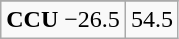<table class="wikitable">
<tr align="center">
</tr>
<tr align="center">
<td><strong>CCU</strong> −26.5</td>
<td>54.5</td>
</tr>
</table>
